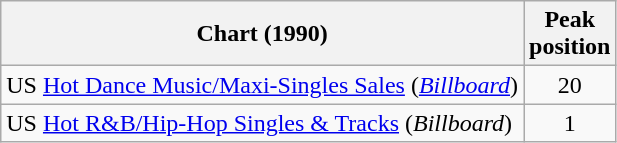<table Class = "wikitable sortable">
<tr>
<th>Chart (1990)</th>
<th>Peak<br>position</th>
</tr>
<tr>
<td>US <a href='#'>Hot Dance Music/Maxi-Singles Sales</a> (<em><a href='#'>Billboard</a></em>)</td>
<td align=center>20</td>
</tr>
<tr>
<td>US <a href='#'>Hot R&B/Hip-Hop Singles & Tracks</a> (<em>Billboard</em>)</td>
<td align=center>1</td>
</tr>
</table>
